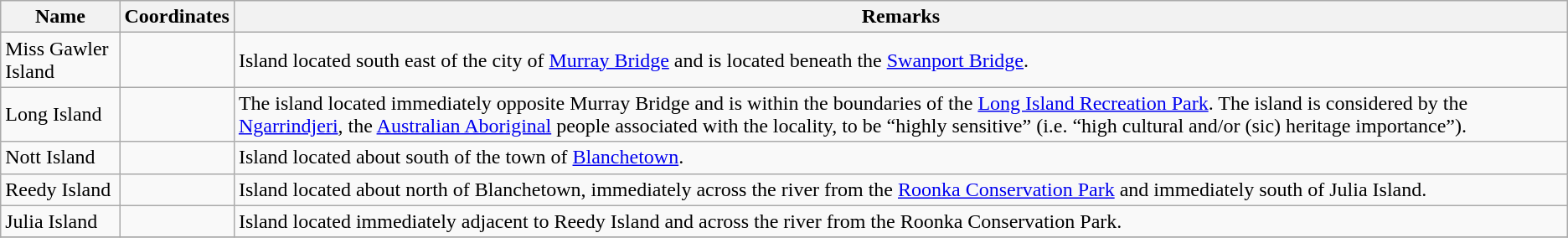<table class="wikitable">
<tr>
<th>Name</th>
<th>Coordinates</th>
<th>Remarks</th>
</tr>
<tr>
<td>Miss Gawler Island</td>
<td></td>
<td>Island located south east  of the city of <a href='#'>Murray Bridge</a> and is located beneath the <a href='#'>Swanport Bridge</a>.</td>
</tr>
<tr>
<td>Long Island</td>
<td></td>
<td>The island located immediately opposite Murray Bridge and is within the boundaries of the <a href='#'>Long Island Recreation Park</a>.  The island is considered by the <a href='#'>Ngarrindjeri</a>, the <a href='#'>Australian Aboriginal</a> people associated with the locality, to be “highly sensitive” (i.e. “high cultural and/or (sic) heritage importance”).</td>
</tr>
<tr>
<td>Nott Island</td>
<td></td>
<td>Island located about  south of the town of <a href='#'>Blanchetown</a>.</td>
</tr>
<tr>
<td>Reedy Island</td>
<td></td>
<td>Island located about  north of Blanchetown, immediately across the river from the <a href='#'>Roonka Conservation Park</a> and immediately south of Julia Island.</td>
</tr>
<tr>
<td>Julia Island</td>
<td></td>
<td>Island located immediately adjacent to Reedy Island and across the river from the Roonka Conservation Park.</td>
</tr>
<tr>
</tr>
</table>
